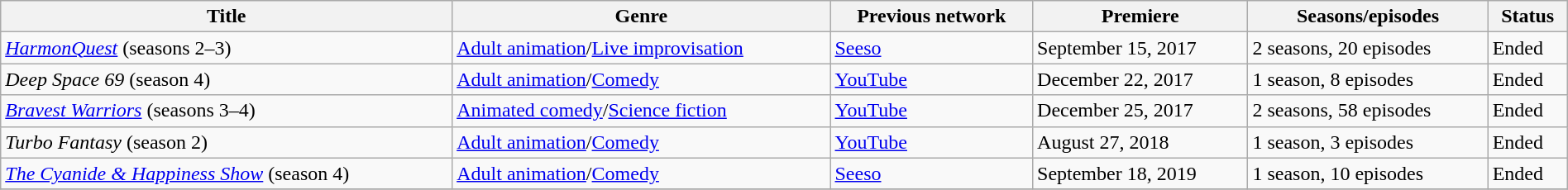<table class="wikitable sortable" style="width:100%;">
<tr>
<th>Title</th>
<th>Genre</th>
<th>Previous network</th>
<th>Premiere</th>
<th>Seasons/episodes</th>
<th>Status</th>
</tr>
<tr>
<td><em><a href='#'>HarmonQuest</a></em> (seasons 2–3)</td>
<td><a href='#'>Adult animation</a>/<a href='#'>Live improvisation</a></td>
<td rowspan="1"><a href='#'>Seeso</a></td>
<td>September 15, 2017</td>
<td>2 seasons, 20 episodes</td>
<td>Ended</td>
</tr>
<tr>
<td><em>Deep Space 69</em> (season 4)</td>
<td><a href='#'>Adult animation</a>/<a href='#'>Comedy</a></td>
<td><a href='#'>YouTube</a></td>
<td>December 22, 2017</td>
<td>1 season, 8 episodes</td>
<td>Ended</td>
</tr>
<tr>
<td><em><a href='#'>Bravest Warriors</a></em> (seasons 3–4)</td>
<td><a href='#'>Animated comedy</a>/<a href='#'>Science fiction</a></td>
<td><a href='#'>YouTube</a></td>
<td>December 25, 2017</td>
<td>2 seasons, 58 episodes</td>
<td>Ended</td>
</tr>
<tr>
<td><em>Turbo Fantasy</em> (season 2)</td>
<td><a href='#'>Adult animation</a>/<a href='#'>Comedy</a></td>
<td><a href='#'>YouTube</a></td>
<td>August 27, 2018</td>
<td>1 season, 3 episodes</td>
<td>Ended</td>
</tr>
<tr>
<td><em><a href='#'>The Cyanide & Happiness Show</a></em> (season 4)</td>
<td><a href='#'>Adult animation</a>/<a href='#'>Comedy</a></td>
<td><a href='#'>Seeso</a></td>
<td>September 18, 2019</td>
<td>1 season, 10 episodes</td>
<td>Ended</td>
</tr>
<tr>
</tr>
</table>
